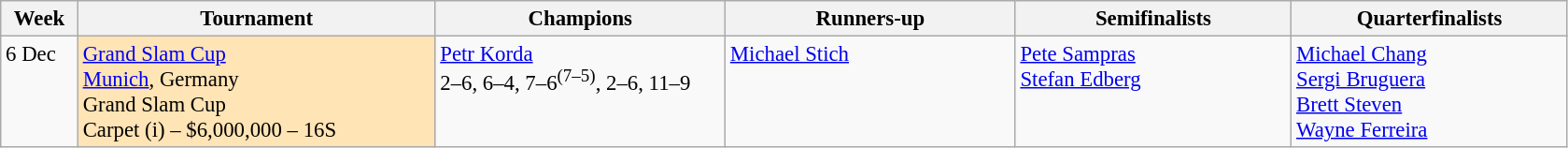<table class=wikitable style=font-size:95%>
<tr>
<th style="width:48px;">Week</th>
<th style="width:248px;">Tournament</th>
<th style="width:200px;">Champions</th>
<th style="width:200px;">Runners-up</th>
<th style="width:190px;">Semifinalists</th>
<th style="width:190px;">Quarterfinalists</th>
</tr>
<tr valign=top>
<td>6 Dec</td>
<td bgcolor=moccasin><a href='#'>Grand Slam Cup</a><br> <a href='#'>Munich</a>, Germany<br>Grand Slam Cup <br> Carpet (i) – $6,000,000 – 16S</td>
<td> <a href='#'>Petr Korda</a><br> 2–6, 6–4, 7–6<sup>(7–5)</sup>, 2–6, 11–9</td>
<td> <a href='#'>Michael Stich</a></td>
<td> <a href='#'>Pete Sampras</a><br> <a href='#'>Stefan Edberg</a></td>
<td> <a href='#'>Michael Chang</a><br> <a href='#'>Sergi Bruguera</a><br> <a href='#'>Brett Steven</a><br> <a href='#'>Wayne Ferreira</a></td>
</tr>
</table>
